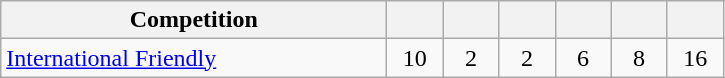<table class="wikitable" style="text-align: center;">
<tr>
<th width=250>Competition</th>
<th width=30></th>
<th width=30></th>
<th width=30></th>
<th width=30></th>
<th width=30></th>
<th width=30></th>
</tr>
<tr>
<td style="text-align:left;"><a href='#'>International Friendly</a></td>
<td>10</td>
<td>2</td>
<td>2</td>
<td>6</td>
<td>8</td>
<td>16</td>
</tr>
</table>
